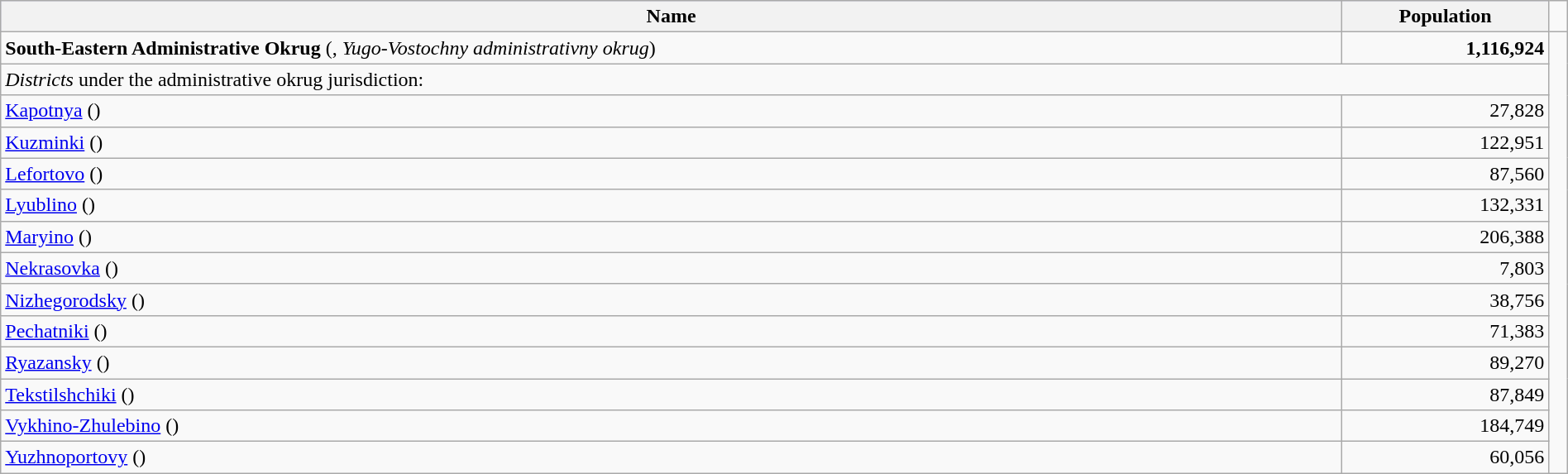<table width=100% class="wikitable">
<tr bgcolor="#CCCCFF" align="left">
<th>Name</th>
<th>Population</th>
</tr>
<tr>
<td><strong>South-Eastern Administrative Okrug</strong> (, <em>Yugo-Vostochny administrativny okrug</em>)</td>
<td align="right"><strong>1,116,924</strong></td>
<td rowspan=14></td>
</tr>
<tr valign="top">
<td colspan=2><em>Districts</em> under the administrative okrug jurisdiction:</td>
</tr>
<tr>
<td><a href='#'>Kapotnya</a> ()</td>
<td align="right">27,828</td>
</tr>
<tr>
<td><a href='#'>Kuzminki</a> ()</td>
<td align="right">122,951</td>
</tr>
<tr>
<td><a href='#'>Lefortovo</a> ()</td>
<td align="right">87,560</td>
</tr>
<tr>
<td><a href='#'>Lyublino</a> ()</td>
<td align="right">132,331</td>
</tr>
<tr>
<td><a href='#'>Maryino</a> ()</td>
<td align="right">206,388</td>
</tr>
<tr>
<td><a href='#'>Nekrasovka</a> ()</td>
<td align="right">7,803</td>
</tr>
<tr>
<td><a href='#'>Nizhegorodsky</a> ()</td>
<td align="right">38,756</td>
</tr>
<tr>
<td><a href='#'>Pechatniki</a> ()</td>
<td align="right">71,383</td>
</tr>
<tr>
<td><a href='#'>Ryazansky</a> ()</td>
<td align="right">89,270</td>
</tr>
<tr>
<td><a href='#'>Tekstilshchiki</a> ()</td>
<td align="right">87,849</td>
</tr>
<tr>
<td><a href='#'>Vykhino-Zhulebino</a> ()</td>
<td align="right">184,749</td>
</tr>
<tr>
<td><a href='#'>Yuzhnoportovy</a> ()</td>
<td align="right">60,056</td>
</tr>
</table>
